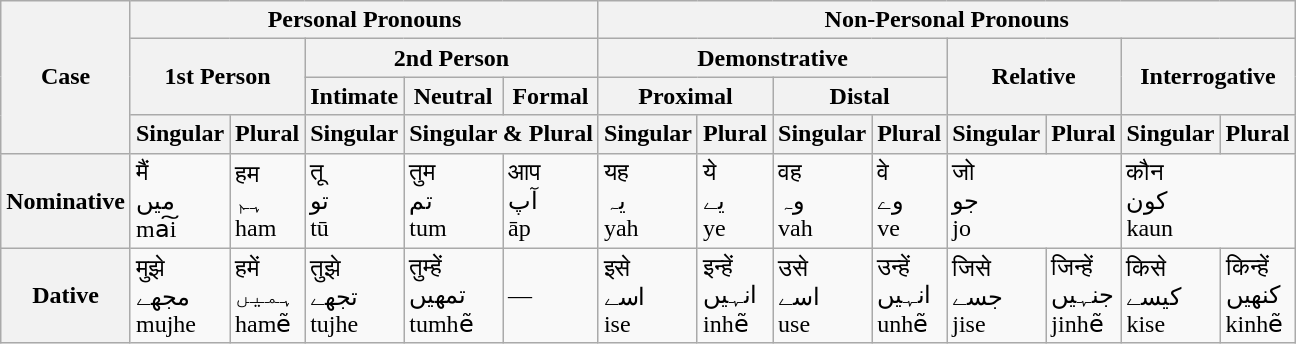<table class="wikitable">
<tr>
<th rowspan="4">Case</th>
<th colspan="5">Personal Pronouns</th>
<th colspan="8">Non-Personal Pronouns</th>
</tr>
<tr>
<th colspan="2" rowspan="2">1st Person</th>
<th colspan="3">2nd Person</th>
<th colspan="4">Demonstrative</th>
<th colspan="2" rowspan="2">Relative</th>
<th colspan="2" rowspan="2">Interrogative</th>
</tr>
<tr>
<th>Intimate</th>
<th>Neutral</th>
<th>Formal</th>
<th colspan="2">Proximal</th>
<th colspan="2">Distal</th>
</tr>
<tr>
<th>Singular</th>
<th>Plural</th>
<th>Singular</th>
<th colspan="2">Singular & Plural</th>
<th>Singular</th>
<th>Plural</th>
<th>Singular</th>
<th>Plural</th>
<th>Singular</th>
<th>Plural</th>
<th>Singular</th>
<th>Plural</th>
</tr>
<tr>
<th>Nominative</th>
<td>मैं<br>میں<br>ma͠i</td>
<td>हम<br>ہم<br>ham</td>
<td>तू<br>تو<br>tū</td>
<td>तुम<br>تم<br>tum</td>
<td>आप<br>آپ<br>āp</td>
<td>यह<br>یہ<br>yah</td>
<td>ये<br>یے<br>ye</td>
<td>वह<br>وہ<br>vah</td>
<td>वे<br>وے<br>ve</td>
<td colspan="2">जो<br>جو<br>jo</td>
<td colspan="2">कौन<br>کون<br>kaun</td>
</tr>
<tr>
<th>Dative</th>
<td>मुझे<br>مجھے<br>mujhe</td>
<td>हमें<br>ہمیں<br>hamẽ</td>
<td>तुझे<br>تجھے<br>tujhe</td>
<td>तुम्हें<br>تمھیں<br>tumhẽ</td>
<td>—</td>
<td>इसे<br>اسے<br>ise</td>
<td>इन्हें<br>انہیں<br>inhẽ</td>
<td>उसे<br>اسے<br>use</td>
<td>उन्हें<br>انہیں<br>unhẽ</td>
<td>जिसे<br>جسے<br>jise</td>
<td>जिन्हें<br>جنہیں<br>jinhẽ</td>
<td>किसे<br>کیسے<br>kise</td>
<td>किन्हें<br>کنھیں<br>kinhẽ</td>
</tr>
</table>
